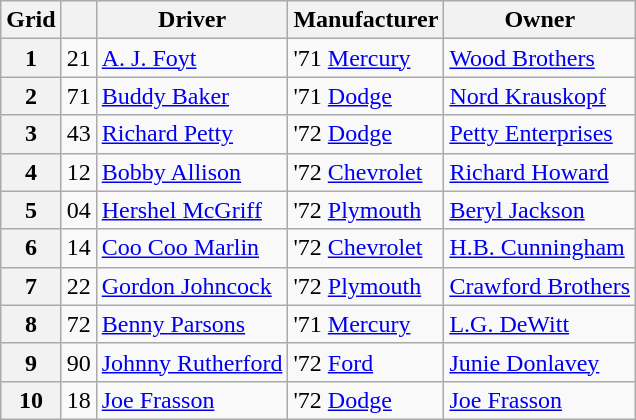<table class="wikitable">
<tr>
<th>Grid</th>
<th></th>
<th>Driver</th>
<th>Manufacturer</th>
<th>Owner</th>
</tr>
<tr>
<th>1</th>
<td>21</td>
<td><a href='#'>A. J. Foyt</a></td>
<td>'71 <a href='#'>Mercury</a></td>
<td><a href='#'>Wood Brothers</a></td>
</tr>
<tr>
<th>2</th>
<td>71</td>
<td><a href='#'>Buddy Baker</a></td>
<td>'71 <a href='#'>Dodge</a></td>
<td><a href='#'>Nord Krauskopf</a></td>
</tr>
<tr>
<th>3</th>
<td>43</td>
<td><a href='#'>Richard Petty</a></td>
<td>'72 <a href='#'>Dodge</a></td>
<td><a href='#'>Petty Enterprises</a></td>
</tr>
<tr>
<th>4</th>
<td>12</td>
<td><a href='#'>Bobby Allison</a></td>
<td>'72 <a href='#'>Chevrolet</a></td>
<td><a href='#'>Richard Howard</a></td>
</tr>
<tr>
<th>5</th>
<td>04</td>
<td><a href='#'>Hershel McGriff</a></td>
<td>'72 <a href='#'>Plymouth</a></td>
<td><a href='#'>Beryl Jackson</a></td>
</tr>
<tr>
<th>6</th>
<td>14</td>
<td><a href='#'>Coo Coo Marlin</a></td>
<td>'72 <a href='#'>Chevrolet</a></td>
<td><a href='#'>H.B. Cunningham</a></td>
</tr>
<tr>
<th>7</th>
<td>22</td>
<td><a href='#'>Gordon Johncock</a></td>
<td>'72 <a href='#'>Plymouth</a></td>
<td><a href='#'>Crawford Brothers</a></td>
</tr>
<tr>
<th>8</th>
<td>72</td>
<td><a href='#'>Benny Parsons</a></td>
<td>'71 <a href='#'>Mercury</a></td>
<td><a href='#'>L.G. DeWitt</a></td>
</tr>
<tr>
<th>9</th>
<td>90</td>
<td><a href='#'>Johnny Rutherford</a></td>
<td>'72 <a href='#'>Ford</a></td>
<td><a href='#'>Junie Donlavey</a></td>
</tr>
<tr>
<th>10</th>
<td>18</td>
<td><a href='#'>Joe Frasson</a></td>
<td>'72 <a href='#'>Dodge</a></td>
<td><a href='#'>Joe Frasson</a></td>
</tr>
</table>
